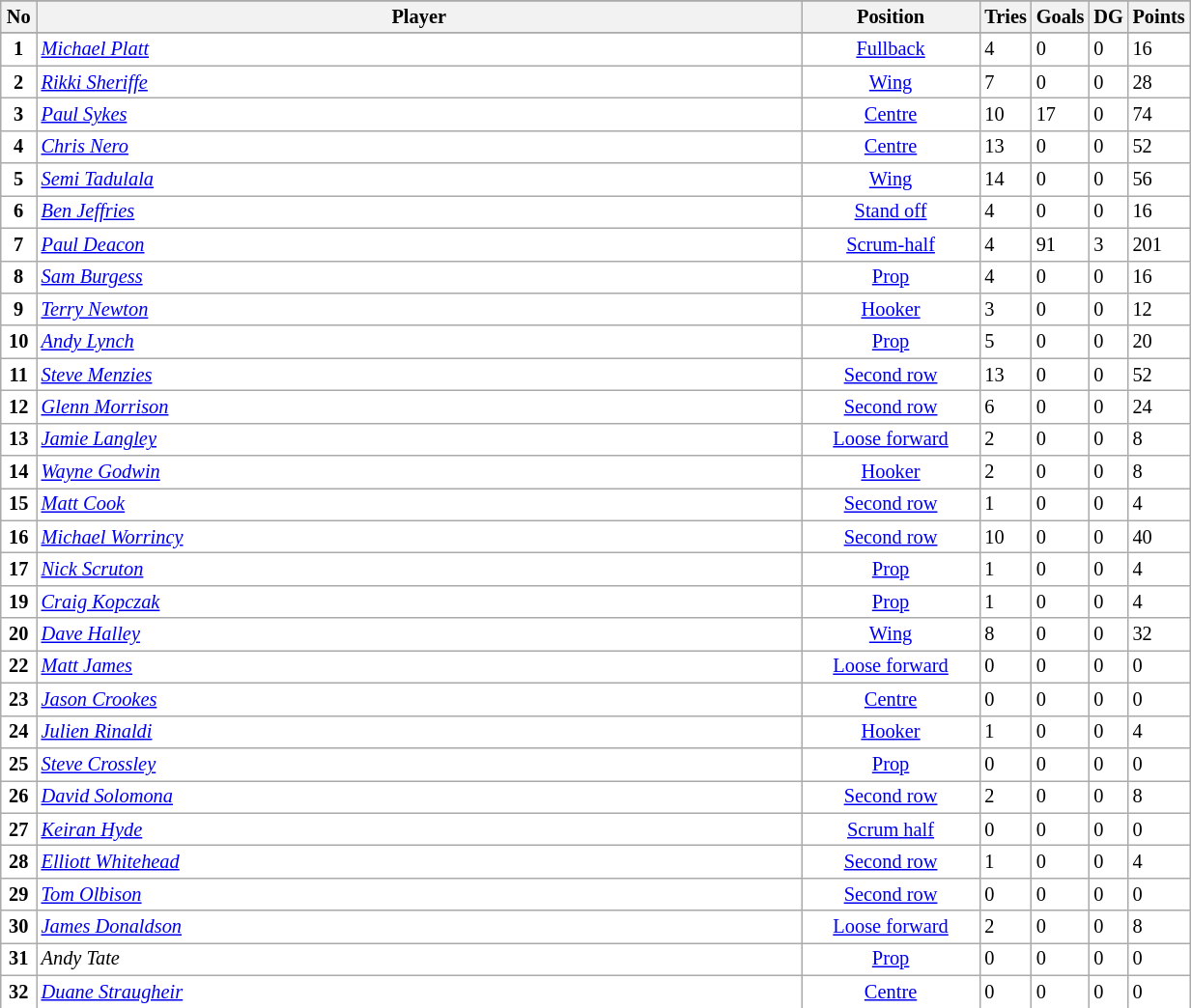<table class="wikitable sortable" width="65%" style="font-size:85%">
<tr bgcolor="#efefef">
</tr>
<tr bgcolor="#efefef">
<th width=3%>No</th>
<th !width=47%>Player</th>
<th width=15%>Position</th>
<th width="20">Tries</th>
<th width="20">Goals</th>
<th width="20">DG</th>
<th width="20">Points</th>
</tr>
<tr bgcolor=#FFFFFF>
</tr>
<tr bgcolor=#FFFFFF>
<td align=center><strong>1</strong></td>
<td><em><a href='#'>Michael Platt</a></em></td>
<td align=center><a href='#'>Fullback</a></td>
<td align=centre>4</td>
<td align=centre>0</td>
<td align=centre>0</td>
<td align=centre>16</td>
</tr>
<tr bgcolor=#FFFFFF>
<td align=center><strong>2</strong></td>
<td><em><a href='#'>Rikki Sheriffe</a></em></td>
<td align=center><a href='#'>Wing</a></td>
<td align=centre>7</td>
<td align=centre>0</td>
<td align=centre>0</td>
<td align=centre>28</td>
</tr>
<tr bgcolor=#FFFFFF>
<td align=center><strong>3</strong></td>
<td><em><a href='#'>Paul Sykes</a></em></td>
<td align=center><a href='#'>Centre</a></td>
<td align=centre>10</td>
<td align=centre>17</td>
<td align=centre>0</td>
<td align=centre>74</td>
</tr>
<tr bgcolor=#FFFFFF>
<td align=center><strong>4</strong></td>
<td><em><a href='#'>Chris Nero</a></em></td>
<td align=center><a href='#'>Centre</a></td>
<td align=centre>13</td>
<td align=centre>0</td>
<td align=centre>0</td>
<td align=centre>52</td>
</tr>
<tr bgcolor=#FFFFFF>
<td align=center><strong>5</strong></td>
<td><em><a href='#'>Semi Tadulala</a></em></td>
<td align=center><a href='#'>Wing</a></td>
<td align=centre>14</td>
<td align=centre>0</td>
<td align=centre>0</td>
<td align=centre>56</td>
</tr>
<tr bgcolor=#FFFFFF>
<td align=center><strong>6</strong></td>
<td><em><a href='#'>Ben Jeffries</a></em></td>
<td align=center><a href='#'>Stand off</a></td>
<td align=centre>4</td>
<td align=centre>0</td>
<td align=centre>0</td>
<td align=centre>16</td>
</tr>
<tr bgcolor=#FFFFFF>
<td align=center><strong>7</strong></td>
<td><em><a href='#'>Paul Deacon</a></em></td>
<td align=center><a href='#'>Scrum-half</a></td>
<td align=centre>4</td>
<td align=centre>91</td>
<td align=centre>3</td>
<td align=centre>201</td>
</tr>
<tr bgcolor=#FFFFFF>
<td align=center><strong>8</strong></td>
<td><em><a href='#'>Sam Burgess</a></em></td>
<td align=center><a href='#'>Prop</a></td>
<td align=centre>4</td>
<td align=centre>0</td>
<td align=centre>0</td>
<td align=centre>16</td>
</tr>
<tr bgcolor=#FFFFFF>
<td align=center><strong>9</strong></td>
<td><em><a href='#'>Terry Newton</a></em></td>
<td align=center><a href='#'>Hooker</a></td>
<td align=centre>3</td>
<td align=centre>0</td>
<td align=centre>0</td>
<td align=centre>12</td>
</tr>
<tr bgcolor=#FFFFFF>
<td align=center><strong>10</strong></td>
<td><em><a href='#'>Andy Lynch</a></em></td>
<td align=center><a href='#'>Prop</a></td>
<td align=centre>5</td>
<td align=centre>0</td>
<td align=centre>0</td>
<td align=centre>20</td>
</tr>
<tr bgcolor=#FFFFFF>
<td align=center><strong>11</strong></td>
<td><em><a href='#'>Steve Menzies</a></em></td>
<td align=center><a href='#'>Second row</a></td>
<td align=centre>13</td>
<td align=centre>0</td>
<td align=centre>0</td>
<td align=centre>52</td>
</tr>
<tr bgcolor=#FFFFFF>
<td align=center><strong>12</strong></td>
<td><em><a href='#'>Glenn Morrison</a></em></td>
<td align=center><a href='#'>Second row</a></td>
<td align=centre>6</td>
<td align=centre>0</td>
<td align=centre>0</td>
<td align=centre>24</td>
</tr>
<tr bgcolor=#FFFFFF>
<td align=center><strong>13</strong></td>
<td><em><a href='#'>Jamie Langley</a></em></td>
<td align=center><a href='#'>Loose forward</a></td>
<td align=centre>2</td>
<td align=centre>0</td>
<td align=centre>0</td>
<td align=centre>8</td>
</tr>
<tr bgcolor=#FFFFFF>
<td align=center><strong>14</strong></td>
<td><em><a href='#'>Wayne Godwin</a></em></td>
<td align=center><a href='#'>Hooker</a></td>
<td align=centre>2</td>
<td align=centre>0</td>
<td align=centre>0</td>
<td align=centre>8</td>
</tr>
<tr bgcolor=#FFFFFF>
<td align=center><strong>15</strong></td>
<td><em><a href='#'>Matt Cook</a></em></td>
<td align=center><a href='#'>Second row</a></td>
<td align=centre>1</td>
<td align=centre>0</td>
<td align=centre>0</td>
<td align=centre>4</td>
</tr>
<tr bgcolor=#FFFFFF>
<td align=center><strong>16</strong></td>
<td><em><a href='#'>Michael Worrincy</a></em></td>
<td align=center><a href='#'>Second row</a></td>
<td align=centre>10</td>
<td align=centre>0</td>
<td align=centre>0</td>
<td align=centre>40</td>
</tr>
<tr bgcolor=#FFFFFF>
<td align=center><strong>17</strong></td>
<td><em><a href='#'>Nick Scruton</a></em></td>
<td align=center><a href='#'>Prop</a></td>
<td align=centre>1</td>
<td align=centre>0</td>
<td align=centre>0</td>
<td align=centre>4</td>
</tr>
<tr bgcolor=#FFFFFF>
<td align=center><strong>19</strong></td>
<td><em><a href='#'>Craig Kopczak</a></em></td>
<td align=center><a href='#'>Prop</a></td>
<td align=centre>1</td>
<td align=centre>0</td>
<td align=centre>0</td>
<td align=centre>4</td>
</tr>
<tr bgcolor=#FFFFFF>
<td align=center><strong>20</strong></td>
<td><em><a href='#'>Dave Halley</a></em></td>
<td align=center><a href='#'>Wing</a></td>
<td align=centre>8</td>
<td align=centre>0</td>
<td align=centre>0</td>
<td align=centre>32</td>
</tr>
<tr bgcolor=#FFFFFF>
<td align=center><strong>22</strong></td>
<td><em><a href='#'>Matt James</a></em></td>
<td align=center><a href='#'>Loose forward</a></td>
<td align=centre>0</td>
<td align=centre>0</td>
<td align=centre>0</td>
<td align=centre>0</td>
</tr>
<tr bgcolor=#FFFFFF>
<td align=center><strong>23</strong></td>
<td><em><a href='#'>Jason Crookes</a></em></td>
<td align=center><a href='#'>Centre</a></td>
<td align=centre>0</td>
<td align=centre>0</td>
<td align=centre>0</td>
<td align=centre>0</td>
</tr>
<tr bgcolor=#FFFFFF>
<td align=center><strong>24</strong></td>
<td><em><a href='#'>Julien Rinaldi</a></em></td>
<td align=center><a href='#'>Hooker</a></td>
<td align=centre>1</td>
<td align=centre>0</td>
<td align=centre>0</td>
<td align=centre>4</td>
</tr>
<tr bgcolor=#FFFFFF>
<td align=center><strong>25</strong></td>
<td><em><a href='#'>Steve Crossley</a></em></td>
<td align=center><a href='#'>Prop</a></td>
<td align=centre>0</td>
<td align=centre>0</td>
<td align=centre>0</td>
<td align=centre>0</td>
</tr>
<tr bgcolor=#FFFFFF>
<td align=center><strong>26</strong></td>
<td><em><a href='#'>David Solomona</a></em></td>
<td align=center><a href='#'>Second row</a></td>
<td align=centre>2</td>
<td align=centre>0</td>
<td align=centre>0</td>
<td align=centre>8</td>
</tr>
<tr bgcolor=#FFFFFF>
<td align=center><strong>27</strong></td>
<td><em><a href='#'>Keiran Hyde</a></em></td>
<td align=center><a href='#'>Scrum half</a></td>
<td align=centre>0</td>
<td align=centre>0</td>
<td align=centre>0</td>
<td align=centre>0</td>
</tr>
<tr bgcolor=#FFFFFF>
<td align=center><strong>28</strong></td>
<td><em><a href='#'>Elliott Whitehead</a></em></td>
<td align=center><a href='#'>Second row</a></td>
<td align=centre>1</td>
<td align=centre>0</td>
<td align=centre>0</td>
<td align=centre>4</td>
</tr>
<tr bgcolor=#FFFFFF>
<td align=center><strong>29</strong></td>
<td><em><a href='#'>Tom Olbison</a></em></td>
<td align=center><a href='#'>Second row</a></td>
<td align=centre>0</td>
<td align=centre>0</td>
<td align=centre>0</td>
<td align=centre>0</td>
</tr>
<tr bgcolor=#FFFFFF>
<td align=center><strong>30</strong></td>
<td><em><a href='#'>James Donaldson</a></em></td>
<td align=center><a href='#'>Loose forward</a></td>
<td align=centre>2</td>
<td align=centre>0</td>
<td align=centre>0</td>
<td align=centre>8</td>
</tr>
<tr bgcolor=#FFFFFF>
<td align=center><strong>31</strong></td>
<td><em>Andy Tate</em></td>
<td align=center><a href='#'>Prop</a></td>
<td align=centre>0</td>
<td align=centre>0</td>
<td align=centre>0</td>
<td align=centre>0</td>
</tr>
<tr bgcolor=#FFFFFF>
<td align=center><strong>32</strong></td>
<td><em><a href='#'>Duane Straugheir</a></em></td>
<td align=center><a href='#'>Centre</a></td>
<td align=centre>0</td>
<td align=centre>0</td>
<td align=centre>0</td>
<td align=centre>0</td>
</tr>
</table>
